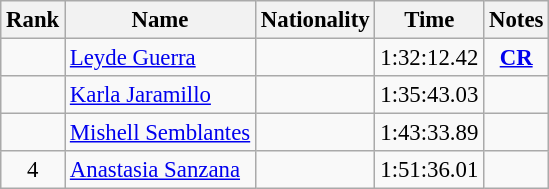<table class="wikitable sortable" style="text-align:center;font-size:95%">
<tr>
<th>Rank</th>
<th>Name</th>
<th>Nationality</th>
<th>Time</th>
<th>Notes</th>
</tr>
<tr>
<td></td>
<td align=left><a href='#'>Leyde Guerra</a></td>
<td align=left></td>
<td>1:32:12.42</td>
<td><strong><a href='#'>CR</a></strong></td>
</tr>
<tr>
<td></td>
<td align=left><a href='#'>Karla Jaramillo</a></td>
<td align=left></td>
<td>1:35:43.03</td>
<td></td>
</tr>
<tr>
<td></td>
<td align=left><a href='#'>Mishell Semblantes</a></td>
<td align=left></td>
<td>1:43:33.89</td>
<td></td>
</tr>
<tr>
<td>4</td>
<td align=left><a href='#'>Anastasia Sanzana</a></td>
<td align=left></td>
<td>1:51:36.01</td>
<td></td>
</tr>
</table>
